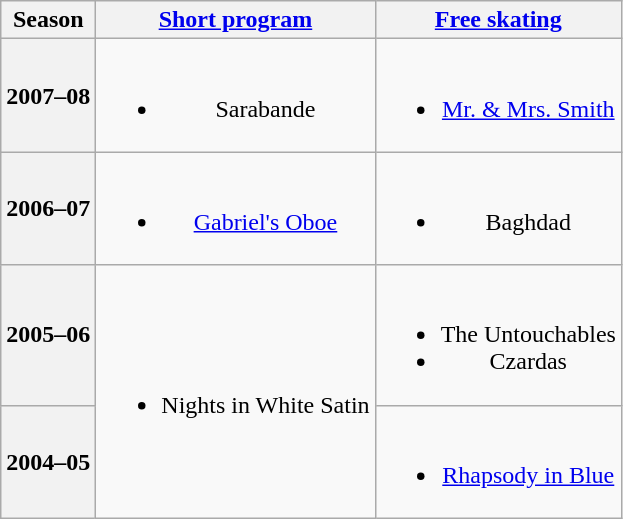<table class=wikitable style=text-align:center>
<tr>
<th>Season</th>
<th><a href='#'>Short program</a></th>
<th><a href='#'>Free skating</a></th>
</tr>
<tr>
<th>2007–08 <br> </th>
<td><br><ul><li>Sarabande <br></li></ul></td>
<td><br><ul><li><a href='#'>Mr. & Mrs. Smith</a> <br></li></ul></td>
</tr>
<tr>
<th>2006–07 <br> </th>
<td><br><ul><li><a href='#'>Gabriel's Oboe</a> <br></li></ul></td>
<td><br><ul><li>Baghdad <br></li></ul></td>
</tr>
<tr>
<th>2005–06 <br> </th>
<td rowspan=2><br><ul><li>Nights in White Satin <br></li></ul></td>
<td><br><ul><li>The Untouchables <br></li><li>Czardas <br></li></ul></td>
</tr>
<tr>
<th>2004–05 <br> </th>
<td><br><ul><li><a href='#'>Rhapsody in Blue</a> <br></li></ul></td>
</tr>
</table>
